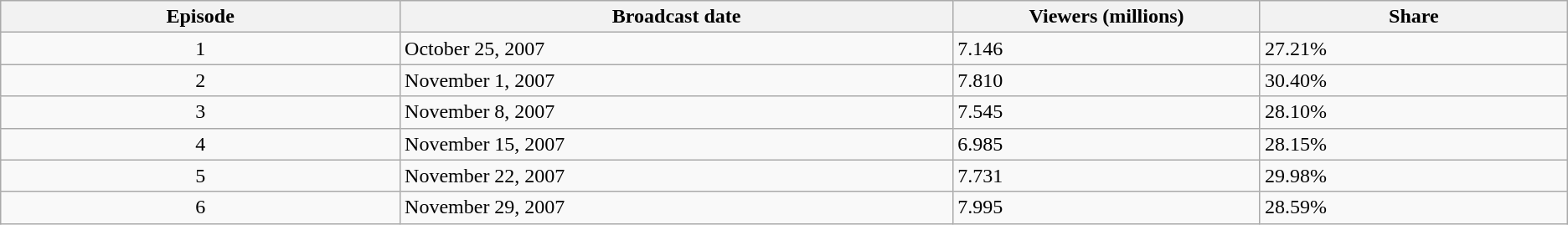<table class="wikitable" border="1">
<tr>
<th width=13% align=center>Episode</th>
<th width=18% align=center>Broadcast date</th>
<th width=10% align=center>Viewers (millions)</th>
<th width=10% align=center>Share</th>
</tr>
<tr>
<td align=center>1</td>
<td>October 25, 2007</td>
<td>7.146</td>
<td>27.21%</td>
</tr>
<tr>
<td align=center>2</td>
<td>November 1, 2007</td>
<td>7.810</td>
<td>30.40%</td>
</tr>
<tr>
<td align=center>3</td>
<td>November 8, 2007</td>
<td>7.545</td>
<td>28.10%</td>
</tr>
<tr>
<td align=center>4</td>
<td>November 15, 2007</td>
<td>6.985</td>
<td>28.15%</td>
</tr>
<tr>
<td align=center>5</td>
<td>November 22, 2007</td>
<td>7.731</td>
<td>29.98%</td>
</tr>
<tr>
<td align=center>6</td>
<td>November 29, 2007</td>
<td>7.995</td>
<td>28.59%</td>
</tr>
</table>
